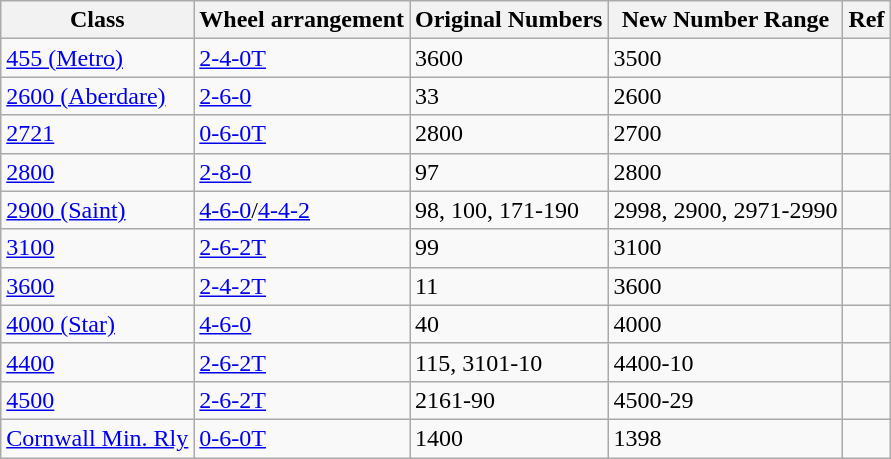<table class="wikitable">
<tr>
<th>Class</th>
<th>Wheel arrangement</th>
<th>Original Numbers</th>
<th>New Number Range</th>
<th>Ref</th>
</tr>
<tr>
<td><a href='#'>455 (Metro)</a></td>
<td><a href='#'>2-4-0T</a></td>
<td>3600</td>
<td>3500</td>
<td></td>
</tr>
<tr>
<td><a href='#'>2600 (Aberdare)</a></td>
<td><a href='#'>2-6-0</a></td>
<td>33</td>
<td>2600</td>
<td></td>
</tr>
<tr>
<td><a href='#'>2721</a></td>
<td><a href='#'>0-6-0T</a></td>
<td>2800</td>
<td>2700</td>
<td></td>
</tr>
<tr>
<td><a href='#'>2800</a></td>
<td><a href='#'>2-8-0</a></td>
<td>97</td>
<td>2800</td>
<td></td>
</tr>
<tr>
<td><a href='#'>2900 (Saint)</a></td>
<td><a href='#'>4-6-0</a>/<a href='#'>4-4-2</a></td>
<td>98, 100, 171-190</td>
<td>2998, 2900, 2971-2990</td>
<td></td>
</tr>
<tr>
<td><a href='#'>3100</a></td>
<td><a href='#'>2-6-2T</a></td>
<td>99</td>
<td>3100</td>
<td></td>
</tr>
<tr>
<td><a href='#'>3600</a></td>
<td><a href='#'>2-4-2T</a></td>
<td>11</td>
<td>3600</td>
<td></td>
</tr>
<tr>
<td><a href='#'>4000 (Star)</a></td>
<td><a href='#'>4-6-0</a></td>
<td>40</td>
<td>4000</td>
<td></td>
</tr>
<tr>
<td><a href='#'>4400</a></td>
<td><a href='#'>2-6-2T</a></td>
<td>115, 3101-10</td>
<td>4400-10</td>
<td></td>
</tr>
<tr>
<td><a href='#'>4500</a></td>
<td><a href='#'>2-6-2T</a></td>
<td>2161-90</td>
<td>4500-29</td>
<td></td>
</tr>
<tr>
<td><a href='#'>Cornwall Min. Rly</a></td>
<td><a href='#'>0-6-0T</a></td>
<td>1400</td>
<td>1398</td>
<td></td>
</tr>
</table>
